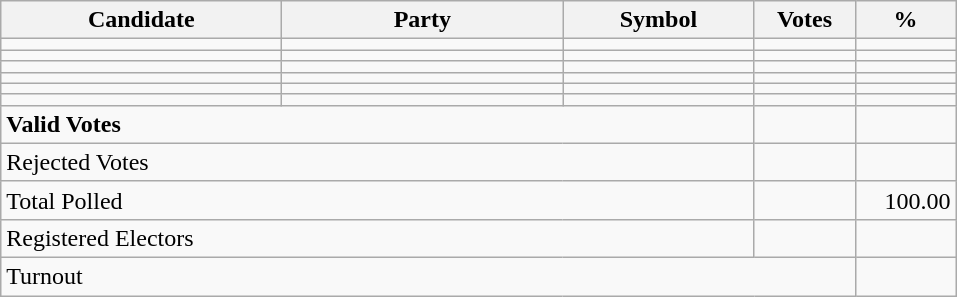<table class="wikitable" border="1" style="text-align:right;">
<tr>
<th align=left width="180">Candidate</th>
<th align=left width="180">Party</th>
<th align=left width="120">Symbol</th>
<th align=left width="60">Votes</th>
<th align=left width="60">%</th>
</tr>
<tr>
<td align=left></td>
<td align=left></td>
<td align=left></td>
<td></td>
<td></td>
</tr>
<tr>
<td align=left></td>
<td align=left></td>
<td align=left></td>
<td></td>
<td></td>
</tr>
<tr>
<td align=left></td>
<td align=left></td>
<td align=left></td>
<td></td>
<td></td>
</tr>
<tr>
<td align=left></td>
<td align=left></td>
<td align=left></td>
<td></td>
<td></td>
</tr>
<tr>
<td align=left></td>
<td align=left></td>
<td align=left></td>
<td></td>
<td></td>
</tr>
<tr>
<td align=left></td>
<td align=left></td>
<td align=left></td>
<td></td>
<td></td>
</tr>
<tr>
<td align=left colspan=3><strong>Valid Votes</strong></td>
<td><strong> </strong></td>
<td><strong> </strong></td>
</tr>
<tr>
<td align=left colspan=3>Rejected Votes</td>
<td></td>
<td></td>
</tr>
<tr>
<td align=left colspan=3>Total Polled</td>
<td></td>
<td>100.00</td>
</tr>
<tr>
<td align=left colspan=3>Registered Electors</td>
<td></td>
<td></td>
</tr>
<tr>
<td align=left colspan=4>Turnout</td>
<td></td>
</tr>
</table>
